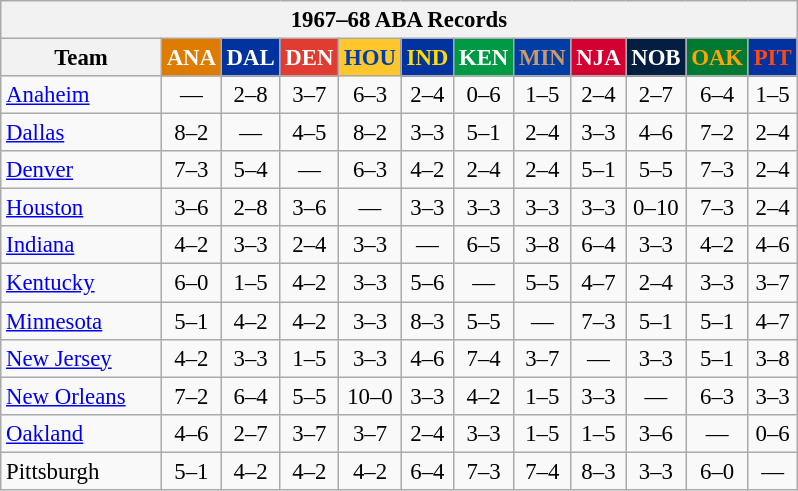<table class="wikitable" style="font-size:95%; text-align:center;">
<tr>
<th colspan=12>1967–68 ABA Records</th>
</tr>
<tr>
<th width=100>Team</th>
<th style="background:#DE7C00;color:#FFFFFF;width=35">ANA</th>
<th style="background:#00339F;color:#FFFFFF;width=35">DAL</th>
<th style="background:#E03C31;color:#FFFFFF;width=35">DEN</th>
<th style="background:#FFC72C;color:#003DA5;width=35">HOU</th>
<th style="background:#0032A0;color:#FEDD00;width=35">IND</th>
<th style="background:#009A44;color:#FFFFFF;width=35">KEN</th>
<th style="background:#003DA5;color:#C89A6A;width=35">MIN</th>
<th style="background:#D40032;color:#FFFFFF;width=35">NJA</th>
<th style="background:#041E42;color:#FFFFFF;width=35">NOB</th>
<th style="background:#007A33;color:#FFA400;width=35">OAK</th>
<th style="background:#0032A0;color:#FF4911;width=35">PIT</th>
</tr>
<tr>
<td style="text-align:left;"><a href='#'>Anaheim</a></td>
<td>—</td>
<td>2–8</td>
<td>3–7</td>
<td>6–3</td>
<td>2–4</td>
<td>0–6</td>
<td>1–5</td>
<td>2–4</td>
<td>2–7</td>
<td>6–4</td>
<td>1–5</td>
</tr>
<tr>
<td style="text-align:left;"><a href='#'>Dallas</a></td>
<td>8–2</td>
<td>—</td>
<td>4–5</td>
<td>8–2</td>
<td>3–3</td>
<td>5–1</td>
<td>2–4</td>
<td>3–3</td>
<td>4–6</td>
<td>7–2</td>
<td>2–4</td>
</tr>
<tr>
<td style="text-align:left;"><a href='#'>Denver</a></td>
<td>7–3</td>
<td>5–4</td>
<td>—</td>
<td>6–3</td>
<td>4–2</td>
<td>2–4</td>
<td>2–4</td>
<td>5–1</td>
<td>5–5</td>
<td>7–3</td>
<td>2–4</td>
</tr>
<tr>
<td style="text-align:left;"><a href='#'>Houston</a></td>
<td>3–6</td>
<td>2–8</td>
<td>3–6</td>
<td>—</td>
<td>3–3</td>
<td>3–3</td>
<td>3–3</td>
<td>3–3</td>
<td>0–10</td>
<td>7–3</td>
<td>2–4</td>
</tr>
<tr>
<td style="text-align:left;"><a href='#'>Indiana</a></td>
<td>4–2</td>
<td>3–3</td>
<td>2–4</td>
<td>3–3</td>
<td>—</td>
<td>6–5</td>
<td>3–8</td>
<td>6–4</td>
<td>3–3</td>
<td>4–2</td>
<td>4–6</td>
</tr>
<tr>
<td style="text-align:left;"><a href='#'>Kentucky</a></td>
<td>6–0</td>
<td>1–5</td>
<td>4–2</td>
<td>3–3</td>
<td>5–6</td>
<td>—</td>
<td>5–5</td>
<td>4–7</td>
<td>2–4</td>
<td>3–3</td>
<td>3–7</td>
</tr>
<tr>
<td style="text-align:left;"><a href='#'>Minnesota</a></td>
<td>5–1</td>
<td>4–2</td>
<td>4–2</td>
<td>3–3</td>
<td>8–3</td>
<td>5–5</td>
<td>—</td>
<td>7–3</td>
<td>5–1</td>
<td>5–1</td>
<td>4–7</td>
</tr>
<tr>
<td style="text-align:left;"><a href='#'>New Jersey</a></td>
<td>4–2</td>
<td>3–3</td>
<td>1–5</td>
<td>3–3</td>
<td>4–6</td>
<td>7–4</td>
<td>3–7</td>
<td>—</td>
<td>3–3</td>
<td>5–1</td>
<td>3–8</td>
</tr>
<tr>
<td style="text-align:left;"><a href='#'>New Orleans</a></td>
<td>7–2</td>
<td>6–4</td>
<td>5–5</td>
<td>10–0</td>
<td>3–3</td>
<td>4–2</td>
<td>1–5</td>
<td>3–3</td>
<td>—</td>
<td>6–3</td>
<td>3–3</td>
</tr>
<tr>
<td style="text-align:left;"><a href='#'>Oakland</a></td>
<td>4–6</td>
<td>2–7</td>
<td>3–7</td>
<td>3–7</td>
<td>2–4</td>
<td>3–3</td>
<td>1–5</td>
<td>1–5</td>
<td>3–6</td>
<td>—</td>
<td>0–6</td>
</tr>
<tr>
<td style="text-align:left;">Pittsburgh</td>
<td>5–1</td>
<td>4–2</td>
<td>4–2</td>
<td>4–2</td>
<td>6–4</td>
<td>7–3</td>
<td>7–4</td>
<td>8–3</td>
<td>3–3</td>
<td>6–0</td>
<td>—</td>
</tr>
</table>
